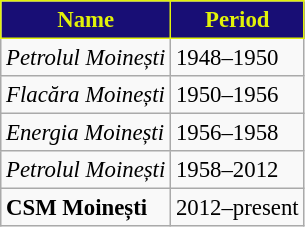<table class="wikitable" style="font-size:95%; text-align: left;">
<tr>
<th style="background:#180e75;color:#e1f209;border:1px solid #e1f209;">Name </th>
<th style="background:#180e75;color:#e1f209;border:1px solid #e1f209;">Period</th>
</tr>
<tr>
<td><em>Petrolul Moinești</em></td>
<td>1948–1950</td>
</tr>
<tr>
<td><em>Flacăra Moinești</em></td>
<td>1950–1956</td>
</tr>
<tr>
<td><em>Energia Moinești</em></td>
<td>1956–1958</td>
</tr>
<tr>
<td><em>Petrolul Moinești</em></td>
<td>1958–2012</td>
</tr>
<tr>
<td><strong>CSM Moinești</strong></td>
<td>2012–present</td>
</tr>
</table>
